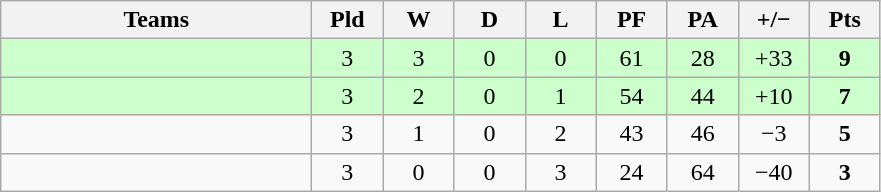<table class="wikitable" style="text-align: center;">
<tr>
<th width="200">Teams</th>
<th width="40">Pld</th>
<th width="40">W</th>
<th width="40">D</th>
<th width="40">L</th>
<th width="40">PF</th>
<th width="40">PA</th>
<th width="40">+/−</th>
<th width="40">Pts</th>
</tr>
<tr bgcolor=ccffcc>
<td align=left></td>
<td>3</td>
<td>3</td>
<td>0</td>
<td>0</td>
<td>61</td>
<td>28</td>
<td>+33</td>
<td><strong>9</strong></td>
</tr>
<tr bgcolor=ccffcc>
<td align=left></td>
<td>3</td>
<td>2</td>
<td>0</td>
<td>1</td>
<td>54</td>
<td>44</td>
<td>+10</td>
<td><strong>7</strong></td>
</tr>
<tr>
<td align=left></td>
<td>3</td>
<td>1</td>
<td>0</td>
<td>2</td>
<td>43</td>
<td>46</td>
<td>−3</td>
<td><strong>5</strong></td>
</tr>
<tr>
<td align=left></td>
<td>3</td>
<td>0</td>
<td>0</td>
<td>3</td>
<td>24</td>
<td>64</td>
<td>−40</td>
<td><strong>3</strong></td>
</tr>
</table>
